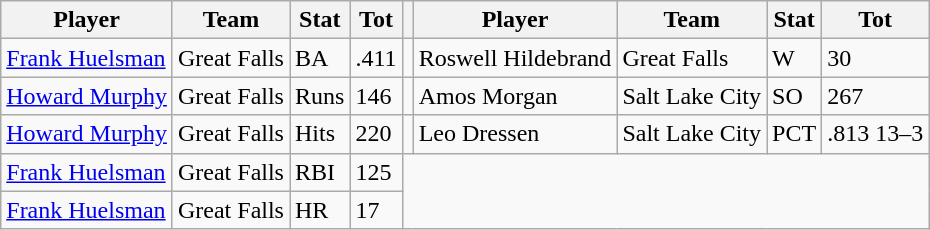<table class="wikitable">
<tr>
<th>Player</th>
<th>Team</th>
<th>Stat</th>
<th>Tot</th>
<th></th>
<th>Player</th>
<th>Team</th>
<th>Stat</th>
<th>Tot</th>
</tr>
<tr>
<td><a href='#'>Frank Huelsman</a></td>
<td>Great Falls</td>
<td>BA</td>
<td>.411</td>
<td></td>
<td>Roswell Hildebrand</td>
<td>Great Falls</td>
<td>W</td>
<td>30</td>
</tr>
<tr>
<td><a href='#'>Howard Murphy</a></td>
<td>Great Falls</td>
<td>Runs</td>
<td>146</td>
<td></td>
<td>Amos Morgan</td>
<td>Salt Lake City</td>
<td>SO</td>
<td>267</td>
</tr>
<tr>
<td><a href='#'>Howard Murphy</a></td>
<td>Great Falls</td>
<td>Hits</td>
<td>220</td>
<td></td>
<td>Leo Dressen</td>
<td>Salt Lake City</td>
<td>PCT</td>
<td>.813 13–3</td>
</tr>
<tr>
<td><a href='#'>Frank Huelsman</a></td>
<td>Great Falls</td>
<td>RBI</td>
<td>125</td>
</tr>
<tr>
<td><a href='#'>Frank Huelsman</a></td>
<td>Great Falls</td>
<td>HR</td>
<td>17</td>
</tr>
</table>
